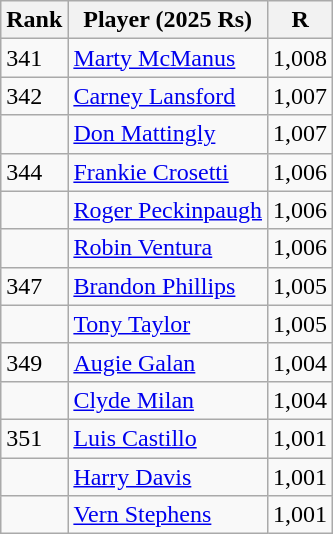<table class="wikitable" style="float:left;">
<tr style="white-space: nowrap;">
<th>Rank</th>
<th>Player (2025 Rs)</th>
<th>R</th>
</tr>
<tr>
<td>341</td>
<td><a href='#'>Marty McManus</a></td>
<td>1,008</td>
</tr>
<tr>
<td>342</td>
<td><a href='#'>Carney Lansford</a></td>
<td>1,007</td>
</tr>
<tr>
<td></td>
<td><a href='#'>Don Mattingly</a></td>
<td>1,007</td>
</tr>
<tr>
<td>344</td>
<td><a href='#'>Frankie Crosetti</a></td>
<td>1,006</td>
</tr>
<tr>
<td></td>
<td><a href='#'>Roger Peckinpaugh</a></td>
<td>1,006</td>
</tr>
<tr>
<td></td>
<td><a href='#'>Robin Ventura</a></td>
<td>1,006</td>
</tr>
<tr>
<td>347</td>
<td><a href='#'>Brandon Phillips</a></td>
<td>1,005</td>
</tr>
<tr>
<td></td>
<td><a href='#'>Tony Taylor</a></td>
<td>1,005</td>
</tr>
<tr>
<td>349</td>
<td><a href='#'>Augie Galan</a></td>
<td>1,004</td>
</tr>
<tr>
<td></td>
<td><a href='#'>Clyde Milan</a></td>
<td>1,004</td>
</tr>
<tr>
<td>351</td>
<td><a href='#'>Luis Castillo</a></td>
<td>1,001</td>
</tr>
<tr>
<td></td>
<td><a href='#'>Harry Davis</a></td>
<td>1,001</td>
</tr>
<tr>
<td></td>
<td><a href='#'>Vern Stephens</a></td>
<td>1,001</td>
</tr>
</table>
